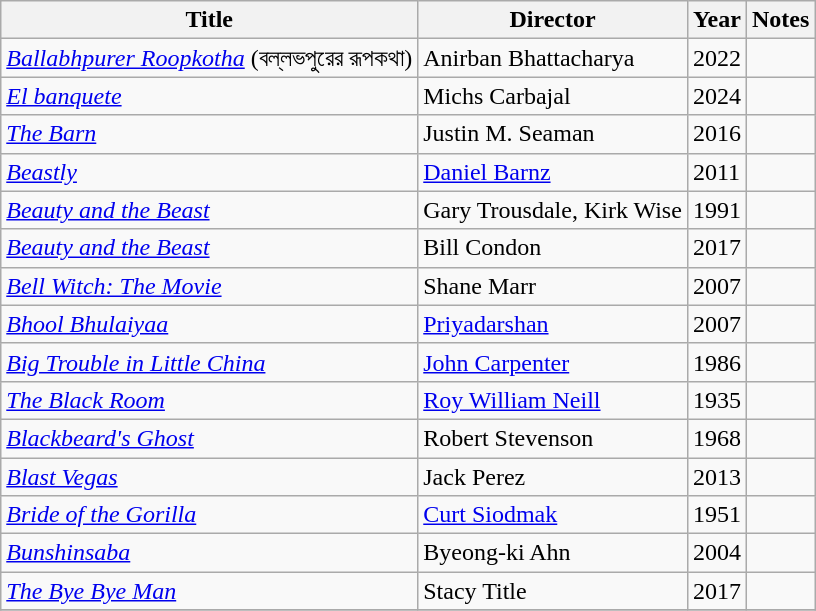<table class="wikitable">
<tr>
<th>Title</th>
<th>Director</th>
<th>Year</th>
<th>Notes</th>
</tr>
<tr>
<td><em><a href='#'>Ballabhpurer Roopkotha</a></em> (বল্লভপুরের রূপকথা)</td>
<td>Anirban Bhattacharya</td>
<td>2022</td>
<td></td>
</tr>
<tr>
<td><em><a href='#'>El banquete</a></em></td>
<td>Michs Carbajal</td>
<td>2024</td>
<td></td>
</tr>
<tr>
<td><em><a href='#'>The Barn</a></em></td>
<td>Justin M. Seaman</td>
<td>2016</td>
<td></td>
</tr>
<tr>
<td><em><a href='#'>Beastly</a></em></td>
<td><a href='#'>Daniel Barnz</a></td>
<td>2011</td>
<td></td>
</tr>
<tr>
<td><em><a href='#'>Beauty and the Beast</a></em></td>
<td>Gary Trousdale, Kirk Wise</td>
<td>1991</td>
<td></td>
</tr>
<tr>
<td><em><a href='#'>Beauty and the Beast</a></em></td>
<td>Bill Condon</td>
<td>2017</td>
<td></td>
</tr>
<tr>
<td><em><a href='#'>Bell Witch: The Movie</a></em></td>
<td>Shane Marr</td>
<td>2007</td>
<td></td>
</tr>
<tr>
<td><em><a href='#'>Bhool Bhulaiyaa</a></em></td>
<td><a href='#'>Priyadarshan</a></td>
<td>2007</td>
<td></td>
</tr>
<tr>
<td><em><a href='#'>Big Trouble in Little China</a></em></td>
<td><a href='#'>John Carpenter</a></td>
<td>1986</td>
<td></td>
</tr>
<tr>
<td><em><a href='#'>The Black Room</a></em></td>
<td><a href='#'>Roy William Neill</a></td>
<td>1935</td>
<td></td>
</tr>
<tr>
<td><em><a href='#'>Blackbeard's Ghost</a></em></td>
<td>Robert Stevenson</td>
<td>1968</td>
<td></td>
</tr>
<tr>
<td><em><a href='#'>Blast Vegas</a></em></td>
<td>Jack Perez</td>
<td>2013</td>
<td></td>
</tr>
<tr>
<td><em><a href='#'>Bride of the Gorilla</a></em></td>
<td><a href='#'>Curt Siodmak</a></td>
<td>1951</td>
<td></td>
</tr>
<tr>
<td><em><a href='#'>Bunshinsaba</a></em></td>
<td>Byeong-ki Ahn</td>
<td>2004</td>
<td></td>
</tr>
<tr>
<td><em><a href='#'>The Bye Bye Man</a></em></td>
<td>Stacy Title</td>
<td>2017</td>
<td></td>
</tr>
<tr>
</tr>
</table>
